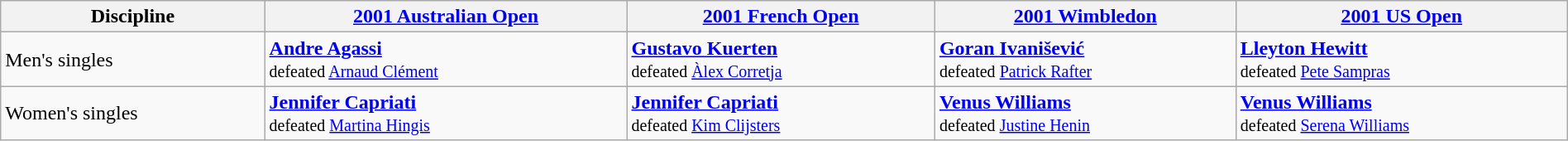<table class="wikitable" width=100%>
<tr>
<th>Discipline</th>
<th><a href='#'>2001 Australian Open</a></th>
<th><a href='#'>2001 French Open</a></th>
<th><a href='#'>2001 Wimbledon</a></th>
<th><a href='#'>2001 US Open</a></th>
</tr>
<tr>
<td>Men's singles</td>
<td><strong><a href='#'>Andre Agassi</a></strong><br><small>defeated <a href='#'>Arnaud Clément</a></small></td>
<td><strong><a href='#'>Gustavo Kuerten</a></strong><br><small>defeated <a href='#'>Àlex Corretja</a></small></td>
<td><strong><a href='#'>Goran Ivanišević</a></strong><br><small>defeated <a href='#'>Patrick Rafter</a></small></td>
<td><strong><a href='#'>Lleyton Hewitt</a></strong><br><small>defeated <a href='#'>Pete Sampras</a></small></td>
</tr>
<tr>
<td>Women's singles</td>
<td><strong><a href='#'>Jennifer Capriati</a></strong><br><small>defeated <a href='#'>Martina Hingis</a></small></td>
<td><strong><a href='#'>Jennifer Capriati</a></strong><br><small>defeated <a href='#'>Kim Clijsters</a></small></td>
<td><strong><a href='#'>Venus Williams</a></strong><br><small>defeated <a href='#'>Justine Henin</a></small></td>
<td><strong><a href='#'>Venus Williams</a></strong><br><small>defeated <a href='#'>Serena Williams</a></small></td>
</tr>
</table>
